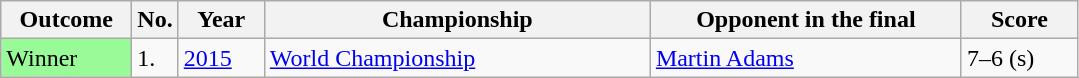<table class="wikitable">
<tr>
<th width="80">Outcome</th>
<th width="20">No.</th>
<th width="50">Year</th>
<th style="width:250px;">Championship</th>
<th style="width:200px;">Opponent in the final</th>
<th width="70">Score</th>
</tr>
<tr>
<td style="background:#98FB98">Winner</td>
<td>1.</td>
<td><a href='#'>2015</a></td>
<td><a href='#'>World Championship</a></td>
<td> <a href='#'>Martin Adams</a></td>
<td>7–6 (s)</td>
</tr>
</table>
